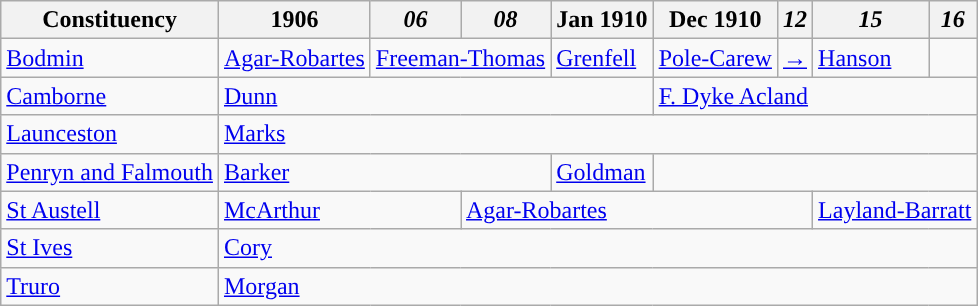<table class="wikitable">
<tr>
<th>Constituency</th>
<th>1906</th>
<th><em>06</em></th>
<th><em>08</em></th>
<th>Jan 1910</th>
<th>Dec 1910</th>
<th><em>12</em></th>
<th><em>15</em></th>
<th><em>16</em></th>
</tr>
<tr>
<td><a href='#'>Bodmin</a></td>
<td><a href='#'>Agar-Robartes</a></td>
<td colspan="2"><a href='#'>Freeman-Thomas</a></td>
<td><a href='#'>Grenfell</a></td>
<td><a href='#'>Pole-Carew</a></td>
<td><a href='#'>→</a></td>
<td><a href='#'>Hanson</a></td>
</tr>
<tr>
<td><a href='#'>Camborne</a></td>
<td colspan="4"><a href='#'>Dunn</a></td>
<td colspan="4"><a href='#'>F. Dyke Acland</a></td>
</tr>
<tr>
<td><a href='#'>Launceston</a></td>
<td colspan="8"><a href='#'>Marks</a></td>
</tr>
<tr>
<td><a href='#'>Penryn and Falmouth</a></td>
<td colspan="3"><a href='#'>Barker</a></td>
<td><a href='#'>Goldman</a></td>
</tr>
<tr>
<td><a href='#'>St Austell</a></td>
<td colspan="2"><a href='#'>McArthur</a></td>
<td colspan="4"><a href='#'>Agar-Robartes</a></td>
<td colspan="2"><a href='#'>Layland-Barratt</a></td>
</tr>
<tr>
<td><a href='#'>St Ives</a></td>
<td colspan="8"><a href='#'>Cory</a></td>
</tr>
<tr>
<td><a href='#'>Truro</a></td>
<td colspan="8"><a href='#'>Morgan</a></td>
</tr>
</table>
